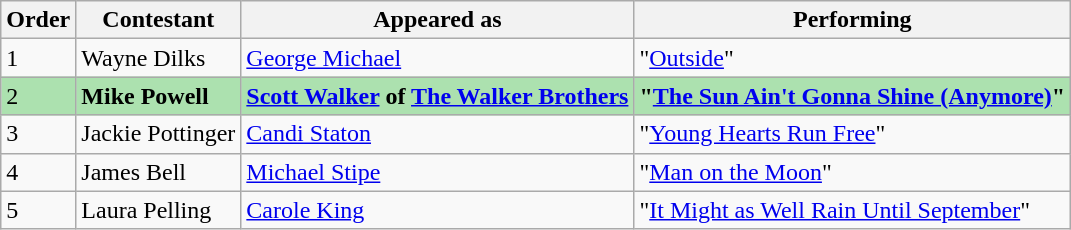<table class="wikitable">
<tr>
<th>Order</th>
<th>Contestant</th>
<th>Appeared as</th>
<th>Performing</th>
</tr>
<tr>
<td>1</td>
<td>Wayne Dilks</td>
<td><a href='#'>George Michael</a></td>
<td>"<a href='#'>Outside</a>"</td>
</tr>
<tr style="background:#ACE1AF;">
<td>2</td>
<td><strong>Mike Powell</strong></td>
<td><strong><a href='#'>Scott Walker</a> of <a href='#'>The Walker Brothers</a></strong></td>
<td><strong>"<a href='#'>The Sun Ain't Gonna Shine (Anymore)</a>"</strong></td>
</tr>
<tr>
<td>3</td>
<td>Jackie Pottinger</td>
<td><a href='#'>Candi Staton</a></td>
<td>"<a href='#'>Young Hearts Run Free</a>"</td>
</tr>
<tr>
<td>4</td>
<td>James Bell</td>
<td><a href='#'>Michael Stipe</a></td>
<td>"<a href='#'>Man on the Moon</a>"</td>
</tr>
<tr>
<td>5</td>
<td>Laura Pelling</td>
<td><a href='#'>Carole King</a></td>
<td>"<a href='#'>It Might as Well Rain Until September</a>"</td>
</tr>
</table>
